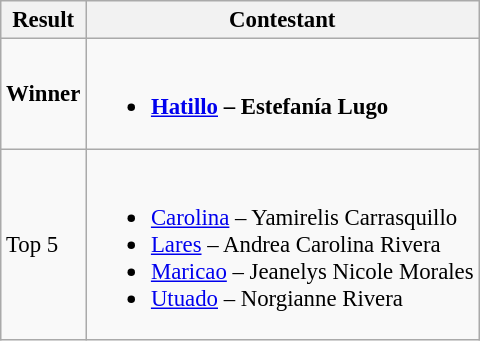<table class="wikitable sortable" style="font-size: 95%;">
<tr>
<th>Result</th>
<th>Contestant</th>
</tr>
<tr>
<td><strong>Winner</strong></td>
<td><br><ul><li><strong><a href='#'>Hatillo</a> – Estefanía Lugo</strong></li></ul></td>
</tr>
<tr>
<td>Top 5</td>
<td><br><ul><li><a href='#'>Carolina</a> – Yamirelis Carrasquillo</li><li><a href='#'>Lares</a> – Andrea Carolina Rivera</li><li><a href='#'>Maricao</a> – Jeanelys Nicole Morales</li><li><a href='#'>Utuado</a> – Norgianne Rivera</li></ul></td>
</tr>
</table>
